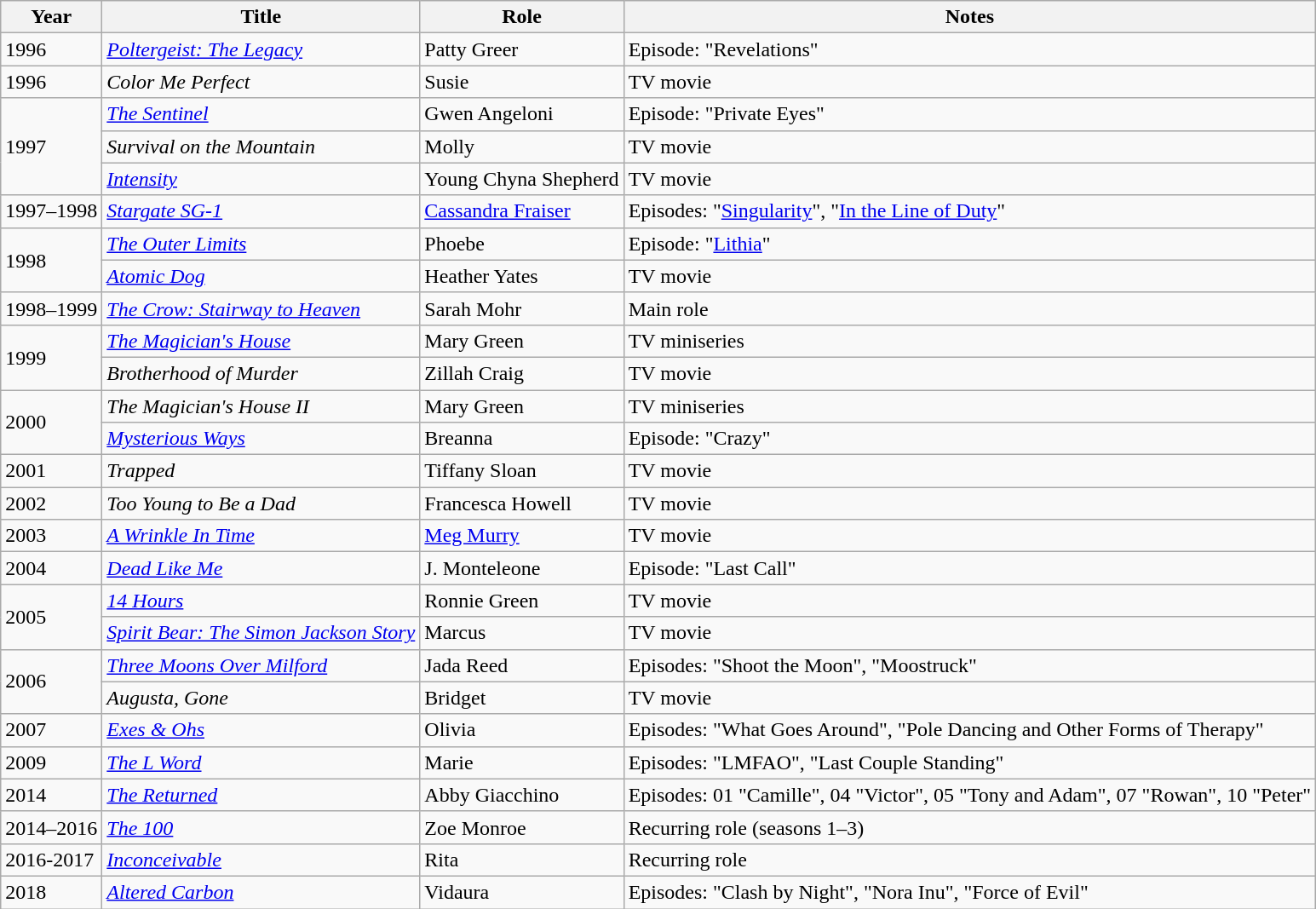<table class="wikitable sortable">
<tr>
<th>Year</th>
<th>Title</th>
<th>Role</th>
<th class="unsortable">Notes</th>
</tr>
<tr>
<td>1996</td>
<td><em><a href='#'>Poltergeist: The Legacy</a></em></td>
<td>Patty Greer</td>
<td>Episode: "Revelations"</td>
</tr>
<tr>
<td>1996</td>
<td><em>Color Me Perfect</em></td>
<td>Susie</td>
<td>TV movie</td>
</tr>
<tr>
<td rowspan="3">1997</td>
<td data-sort-value="Sentinel, The"><em><a href='#'>The Sentinel</a></em></td>
<td>Gwen Angeloni</td>
<td>Episode: "Private Eyes"</td>
</tr>
<tr>
<td><em>Survival on the Mountain</em></td>
<td>Molly</td>
<td>TV movie</td>
</tr>
<tr>
<td><em><a href='#'>Intensity</a></em></td>
<td>Young Chyna Shepherd</td>
<td>TV movie</td>
</tr>
<tr>
<td>1997–1998</td>
<td><em><a href='#'>Stargate SG-1</a></em></td>
<td><a href='#'>Cassandra Fraiser</a></td>
<td>Episodes: "<a href='#'>Singularity</a>", "<a href='#'>In the Line of Duty</a>"</td>
</tr>
<tr>
<td rowspan="2">1998</td>
<td data-sort-value="Outer Limits, The"><em><a href='#'>The Outer Limits</a></em></td>
<td>Phoebe</td>
<td>Episode: "<a href='#'>Lithia</a>"</td>
</tr>
<tr>
<td><em><a href='#'>Atomic Dog</a></em></td>
<td>Heather Yates</td>
<td>TV movie</td>
</tr>
<tr>
<td>1998–1999</td>
<td data-sort-value="Crow: Stairway to Heaven, The"><em><a href='#'>The Crow: Stairway to Heaven</a></em></td>
<td>Sarah Mohr</td>
<td>Main role</td>
</tr>
<tr>
<td rowspan="2">1999</td>
<td data-sort-value="Magician's House, The"><em><a href='#'>The Magician's House</a></em></td>
<td>Mary Green</td>
<td>TV miniseries</td>
</tr>
<tr>
<td><em>Brotherhood of Murder</em></td>
<td>Zillah Craig</td>
<td>TV movie</td>
</tr>
<tr>
<td rowspan="2">2000</td>
<td data-sort-value="Magician's House II, The"><em>The Magician's House II</em></td>
<td>Mary Green</td>
<td>TV miniseries</td>
</tr>
<tr>
<td><em><a href='#'>Mysterious Ways</a></em></td>
<td>Breanna</td>
<td>Episode: "Crazy"</td>
</tr>
<tr>
<td>2001</td>
<td><em>Trapped</em></td>
<td>Tiffany Sloan</td>
<td>TV movie</td>
</tr>
<tr>
<td>2002</td>
<td><em>Too Young to Be a Dad</em></td>
<td>Francesca Howell</td>
<td>TV movie</td>
</tr>
<tr>
<td>2003</td>
<td data-sort-value="Wrinkle In Time, A"><em><a href='#'>A Wrinkle In Time</a></em></td>
<td><a href='#'>Meg Murry</a></td>
<td>TV movie</td>
</tr>
<tr>
<td>2004</td>
<td><em><a href='#'>Dead Like Me</a></em></td>
<td>J. Monteleone</td>
<td>Episode: "Last Call"</td>
</tr>
<tr>
<td rowspan="2">2005</td>
<td><em><a href='#'>14 Hours</a></em></td>
<td>Ronnie Green</td>
<td>TV movie</td>
</tr>
<tr>
<td><em><a href='#'>Spirit Bear: The Simon Jackson Story</a></em></td>
<td>Marcus</td>
<td>TV movie</td>
</tr>
<tr>
<td rowspan="2">2006</td>
<td><em><a href='#'>Three Moons Over Milford</a></em></td>
<td>Jada Reed</td>
<td>Episodes: "Shoot the Moon", "Moostruck"</td>
</tr>
<tr>
<td><em>Augusta, Gone</em></td>
<td>Bridget</td>
<td>TV movie</td>
</tr>
<tr>
<td>2007</td>
<td><em><a href='#'>Exes & Ohs</a></em></td>
<td>Olivia</td>
<td>Episodes: "What Goes Around", "Pole Dancing and Other Forms of Therapy"</td>
</tr>
<tr>
<td>2009</td>
<td data-sort-value="L Word, The"><em><a href='#'>The L Word</a></em></td>
<td>Marie</td>
<td>Episodes: "LMFAO", "Last Couple Standing"</td>
</tr>
<tr>
<td>2014</td>
<td data-sort-value="Returned, The"><em><a href='#'>The Returned</a></em></td>
<td>Abby Giacchino</td>
<td>Episodes: 01 "Camille", 04 "Victor", 05 "Tony and Adam", 07 "Rowan", 10 "Peter"</td>
</tr>
<tr>
<td>2014–2016</td>
<td data-sort-value="100, The"><em><a href='#'>The 100</a></em></td>
<td>Zoe Monroe</td>
<td>Recurring role (seasons 1–3)</td>
</tr>
<tr>
<td>2016-2017</td>
<td data-sort-value="Inconceivable"><em><a href='#'> Inconceivable</a></em></td>
<td>Rita</td>
<td>Recurring role</td>
</tr>
<tr>
<td>2018</td>
<td><em><a href='#'>Altered Carbon</a></em></td>
<td>Vidaura</td>
<td>Episodes: "Clash by Night", "Nora Inu", "Force of Evil"</td>
</tr>
</table>
